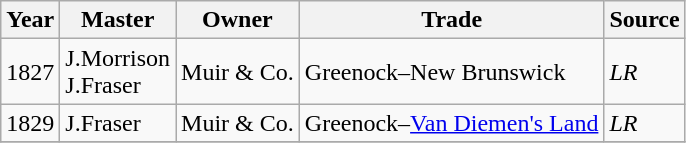<table class=" wikitable">
<tr>
<th>Year</th>
<th>Master</th>
<th>Owner</th>
<th>Trade</th>
<th>Source</th>
</tr>
<tr>
<td>1827</td>
<td>J.Morrison<br>J.Fraser</td>
<td>Muir & Co.</td>
<td>Greenock–New Brunswick</td>
<td><em>LR</em></td>
</tr>
<tr>
<td>1829</td>
<td>J.Fraser</td>
<td>Muir & Co.</td>
<td>Greenock–<a href='#'>Van Diemen's Land</a></td>
<td><em>LR</em></td>
</tr>
<tr>
</tr>
</table>
